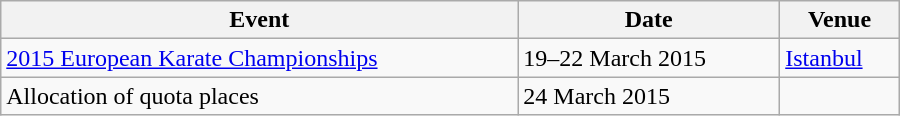<table class="wikitable" width=600>
<tr>
<th>Event</th>
<th>Date</th>
<th>Venue</th>
</tr>
<tr>
<td><a href='#'>2015 European Karate Championships</a></td>
<td>19–22 March 2015</td>
<td> <a href='#'>Istanbul</a></td>
</tr>
<tr>
<td>Allocation of quota places</td>
<td>24 March 2015</td>
<td></td>
</tr>
</table>
